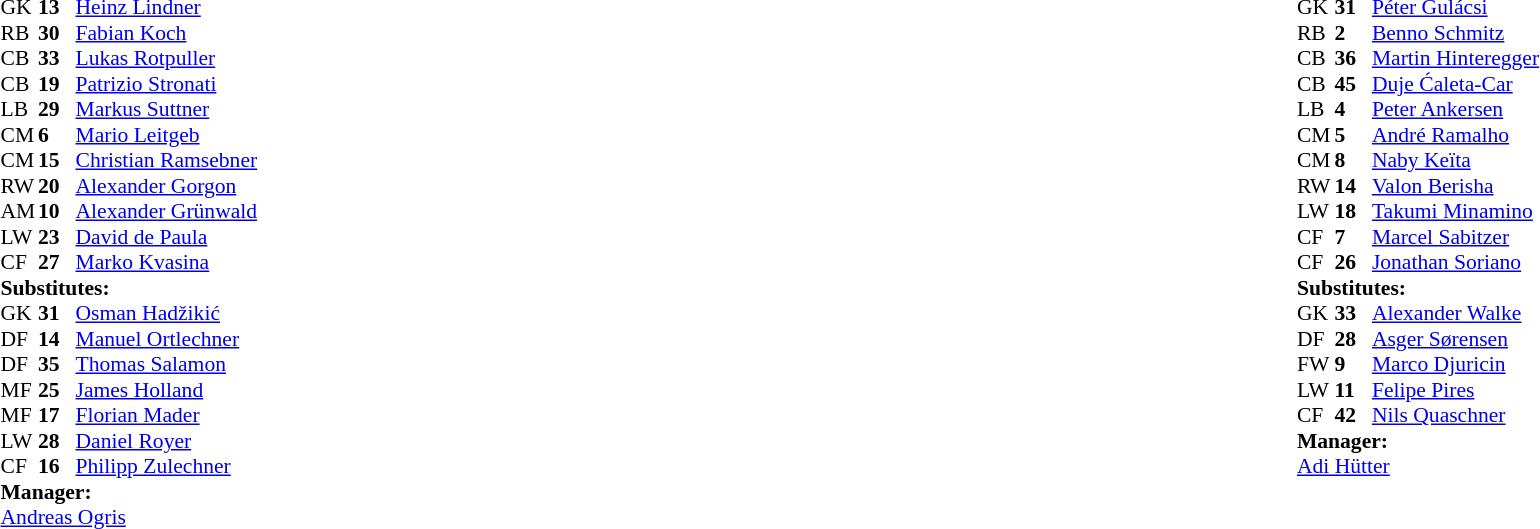<table style="width:100%">
<tr>
<td style="vertical-align:top;width:40%"><br><table style="font-size:90%" cellspacing="0" cellpadding="0">
<tr>
<th width=25></th>
<th width=25></th>
</tr>
<tr>
<td>GK</td>
<td><strong>13</strong></td>
<td> <a href='#'>Heinz Lindner</a></td>
</tr>
<tr>
<td>RB</td>
<td><strong>30</strong></td>
<td> <a href='#'>Fabian Koch</a></td>
</tr>
<tr>
<td>CB</td>
<td><strong>33</strong></td>
<td> <a href='#'>Lukas Rotpuller</a></td>
<td></td>
</tr>
<tr>
<td>CB</td>
<td><strong>19</strong></td>
<td> <a href='#'>Patrizio Stronati</a></td>
</tr>
<tr>
<td>LB</td>
<td><strong>29</strong></td>
<td> <a href='#'>Markus Suttner</a></td>
</tr>
<tr>
<td>CM</td>
<td><strong>6</strong></td>
<td> <a href='#'>Mario Leitgeb</a></td>
<td></td>
<td></td>
</tr>
<tr>
<td>CM</td>
<td><strong>15</strong></td>
<td> <a href='#'>Christian Ramsebner</a></td>
<td></td>
</tr>
<tr>
<td>RW</td>
<td><strong>20</strong></td>
<td> <a href='#'>Alexander Gorgon</a></td>
<td></td>
<td></td>
</tr>
<tr>
<td>AM</td>
<td><strong>10</strong></td>
<td> <a href='#'>Alexander Grünwald</a></td>
<td></td>
</tr>
<tr>
<td>LW</td>
<td><strong>23</strong></td>
<td> <a href='#'>David de Paula</a></td>
<td></td>
<td></td>
</tr>
<tr>
<td>CF</td>
<td><strong>27</strong></td>
<td> <a href='#'>Marko Kvasina</a></td>
</tr>
<tr>
<td colspan="3"><strong>Substitutes:</strong></td>
</tr>
<tr>
<td>GK</td>
<td><strong>31</strong></td>
<td> <a href='#'>Osman Hadžikić</a></td>
</tr>
<tr>
<td>DF</td>
<td><strong>14</strong></td>
<td> <a href='#'>Manuel Ortlechner</a></td>
</tr>
<tr>
<td>DF</td>
<td><strong>35</strong></td>
<td> <a href='#'>Thomas Salamon</a></td>
</tr>
<tr>
<td>MF</td>
<td><strong>25</strong></td>
<td> <a href='#'>James Holland</a></td>
<td></td>
<td></td>
</tr>
<tr>
<td>MF</td>
<td><strong>17</strong></td>
<td> <a href='#'>Florian Mader</a></td>
</tr>
<tr>
<td>LW</td>
<td><strong>28</strong></td>
<td> <a href='#'>Daniel Royer</a></td>
<td></td>
<td></td>
</tr>
<tr>
<td>CF</td>
<td><strong>16</strong></td>
<td> <a href='#'>Philipp Zulechner</a></td>
<td></td>
<td></td>
</tr>
<tr>
<td colspan="3"><strong>Manager:</strong></td>
</tr>
<tr>
<td colspan="4"> <a href='#'>Andreas Ogris</a></td>
</tr>
</table>
</td>
<td style="vertical-align:top"></td>
<td style="vertical-align:top; width:50%"><br><table cellspacing="0" cellpadding="0" style="font-size:90%; margin:auto">
<tr>
<th width=25></th>
<th width=25></th>
</tr>
<tr>
<td>GK</td>
<td><strong>31</strong></td>
<td> <a href='#'>Péter Gulácsi</a></td>
<td></td>
</tr>
<tr>
<td>RB</td>
<td><strong>2</strong></td>
<td> <a href='#'>Benno Schmitz</a></td>
<td></td>
</tr>
<tr>
<td>CB</td>
<td><strong>36</strong></td>
<td> <a href='#'>Martin Hinteregger</a></td>
</tr>
<tr>
<td>CB</td>
<td><strong>45</strong></td>
<td> <a href='#'>Duje Ćaleta-Car</a></td>
</tr>
<tr>
<td>LB</td>
<td><strong>4</strong></td>
<td> <a href='#'>Peter Ankersen</a></td>
</tr>
<tr>
<td>CM</td>
<td><strong>5</strong></td>
<td> <a href='#'>André Ramalho</a></td>
<td></td>
</tr>
<tr>
<td>CM</td>
<td><strong>8</strong></td>
<td> <a href='#'>Naby Keïta</a></td>
</tr>
<tr>
<td>RW</td>
<td><strong>14</strong></td>
<td> <a href='#'>Valon Berisha</a></td>
<td></td>
<td></td>
</tr>
<tr>
<td>LW</td>
<td><strong>18</strong></td>
<td> <a href='#'>Takumi Minamino</a></td>
<td></td>
<td></td>
</tr>
<tr>
<td>CF</td>
<td><strong>7</strong></td>
<td> <a href='#'>Marcel Sabitzer</a></td>
<td></td>
<td></td>
</tr>
<tr>
<td>CF</td>
<td><strong>26</strong></td>
<td> <a href='#'>Jonathan Soriano</a></td>
</tr>
<tr>
<td colspan="3"><strong>Substitutes:</strong></td>
</tr>
<tr>
<td>GK</td>
<td><strong>33</strong></td>
<td> <a href='#'>Alexander Walke</a></td>
<td></td>
<td></td>
</tr>
<tr>
<td>DF</td>
<td><strong>28</strong></td>
<td> <a href='#'>Asger Sørensen</a></td>
</tr>
<tr>
<td>FW</td>
<td><strong>9</strong></td>
<td> <a href='#'>Marco Djuricin</a></td>
</tr>
<tr>
<td>LW</td>
<td><strong>11</strong></td>
<td> <a href='#'>Felipe Pires</a></td>
<td></td>
<td></td>
</tr>
<tr>
<td>CF</td>
<td><strong>42</strong></td>
<td> <a href='#'>Nils Quaschner</a></td>
<td></td>
<td></td>
</tr>
<tr>
<td colspan=3><strong>Manager:</strong></td>
</tr>
<tr>
<td colspan=4> <a href='#'>Adi Hütter</a></td>
</tr>
</table>
</td>
</tr>
</table>
